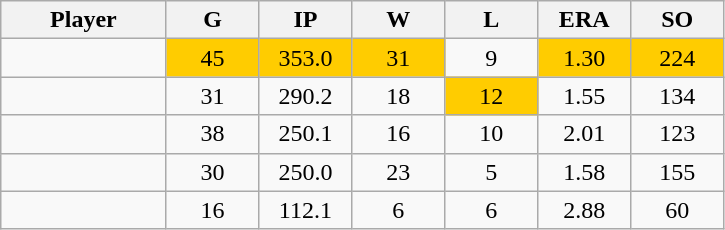<table class="wikitable sortable">
<tr>
<th bgcolor="#DDDDFF" width="16%">Player</th>
<th bgcolor="#DDDDFF" width="9%">G</th>
<th bgcolor="#DDDDFF" width="9%">IP</th>
<th bgcolor="#DDDDFF" width="9%">W</th>
<th bgcolor="#DDDDFF" width="9%">L</th>
<th bgcolor="#DDDDFF" width="9%">ERA</th>
<th bgcolor="#DDDDFF" width="9%">SO</th>
</tr>
<tr align="center">
<td></td>
<td bgcolor=#ffcc00>45</td>
<td bgcolor=#ffcc00>353.0</td>
<td bgcolor=#ffcc00>31</td>
<td>9</td>
<td bgcolor=#ffcc00>1.30</td>
<td bgcolor=#ffcc00>224</td>
</tr>
<tr align="center">
<td></td>
<td>31</td>
<td>290.2</td>
<td>18</td>
<td bgcolor=#ffcc00>12</td>
<td>1.55</td>
<td>134</td>
</tr>
<tr align="center">
<td></td>
<td>38</td>
<td>250.1</td>
<td>16</td>
<td>10</td>
<td>2.01</td>
<td>123</td>
</tr>
<tr align="center">
<td></td>
<td>30</td>
<td>250.0</td>
<td>23</td>
<td>5</td>
<td>1.58</td>
<td>155</td>
</tr>
<tr align="center">
<td></td>
<td>16</td>
<td>112.1</td>
<td>6</td>
<td>6</td>
<td>2.88</td>
<td>60</td>
</tr>
</table>
